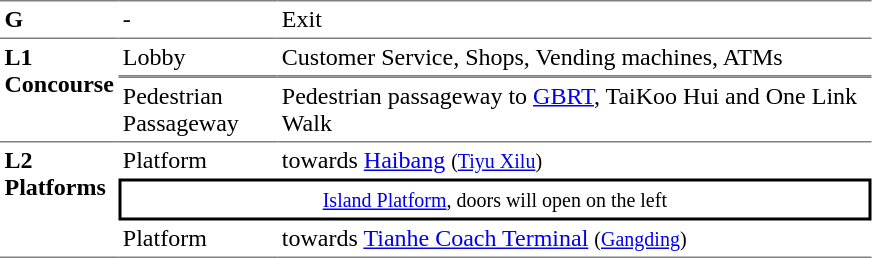<table table border=0 cellspacing=0 cellpadding=3>
<tr>
<td style="border-top:solid 1px gray;" width=50 valign=top><strong>G</strong></td>
<td style="border-top:solid 1px gray;" width=100 valign=top>-</td>
<td style="border-top:solid 1px gray;" width=390 valign=top>Exit</td>
</tr>
<tr>
<td style="border-bottom:solid 1px gray; border-top:solid 1px gray;" valign=top width=50 rowspan=2><strong>L1<br>Concourse</strong></td>
<td style="border-bottom:solid 1px gray; border-top:solid 1px gray;" valign=top width=100>Lobby</td>
<td style="border-bottom:solid 1px gray; border-top:solid 1px gray;" valign=top width=390>Customer Service, Shops, Vending machines, ATMs</td>
</tr>
<tr>
<td style="border-bottom:solid 1px gray; border-top:solid 1px gray;" valign=top width=100>Pedestrian Passageway</td>
<td style="border-bottom:solid 1px gray; border-top:solid 1px gray;" valign=top width=390>Pedestrian passageway to <a href='#'>GBRT</a>, TaiKoo Hui and One Link Walk</td>
</tr>
<tr>
<td style="border-bottom:solid 1px gray;" rowspan=3 valign=top><strong>L2<br>Platforms</strong></td>
<td>Platform </td>
<td>  towards <a href='#'>Haibang</a> <small>(<a href='#'>Tiyu Xilu</a>)</small></td>
</tr>
<tr>
<td style="border-right:solid 2px black;border-left:solid 2px black;border-top:solid 2px black;border-bottom:solid 2px black;text-align:center;" colspan=2><small><a href='#'>Island Platform</a>, doors will open on the left</small></td>
</tr>
<tr>
<td style="border-bottom:solid 1px gray;">Platform </td>
<td style="border-bottom:solid 1px gray;">  towards <a href='#'>Tianhe Coach Terminal</a> <small>(<a href='#'>Gangding</a>)</small> </td>
</tr>
</table>
